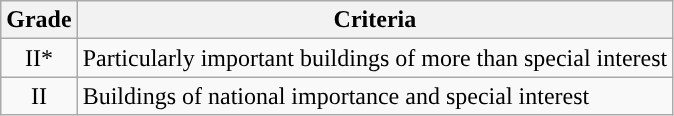<table class="wikitable">
<tr>
<th>Grade</th>
<th>Criteria</th>
</tr>
<tr>
<td align="center" >II*</td>
<td>Particularly important buildings of more than special interest</td>
</tr>
<tr>
<td align="center" >II</td>
<td>Buildings of national importance and special interest</td>
</tr>
</table>
